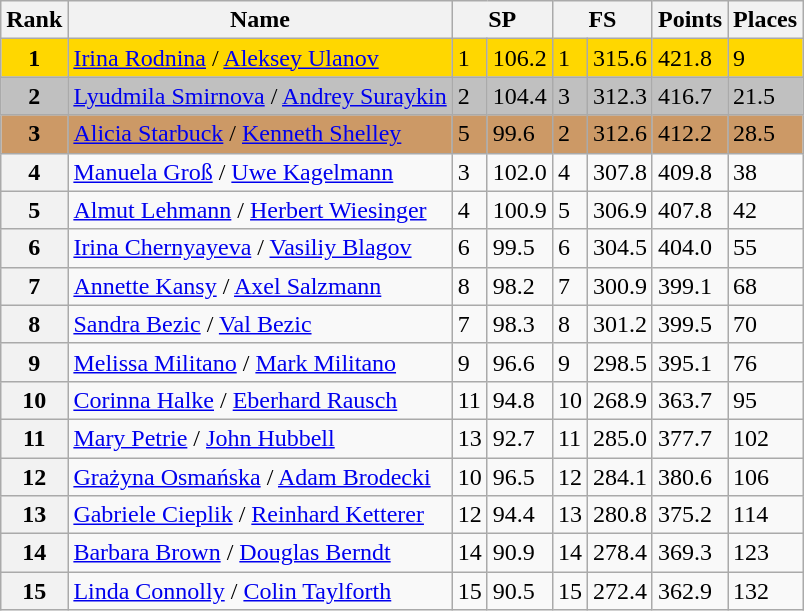<table class="wikitable">
<tr>
<th>Rank</th>
<th>Name</th>
<th colspan=2>SP</th>
<th colspan=2>FS</th>
<th>Points</th>
<th>Places</th>
</tr>
<tr bgcolor=gold>
<td align=center><strong>1</strong></td>
<td> <a href='#'>Irina Rodnina</a> / <a href='#'>Aleksey Ulanov</a></td>
<td>1</td>
<td>106.2</td>
<td>1</td>
<td>315.6</td>
<td>421.8</td>
<td>9</td>
</tr>
<tr bgcolor=silver>
<td align=center><strong>2</strong></td>
<td> <a href='#'>Lyudmila Smirnova</a> / <a href='#'>Andrey Suraykin</a></td>
<td>2</td>
<td>104.4</td>
<td>3</td>
<td>312.3</td>
<td>416.7</td>
<td>21.5</td>
</tr>
<tr bgcolor=cc9966>
<td align=center><strong>3</strong></td>
<td> <a href='#'>Alicia Starbuck</a> / <a href='#'>Kenneth Shelley</a></td>
<td>5</td>
<td>99.6</td>
<td>2</td>
<td>312.6</td>
<td>412.2</td>
<td>28.5</td>
</tr>
<tr>
<th>4</th>
<td> <a href='#'>Manuela Groß</a> / <a href='#'>Uwe Kagelmann</a></td>
<td>3</td>
<td>102.0</td>
<td>4</td>
<td>307.8</td>
<td>409.8</td>
<td>38</td>
</tr>
<tr>
<th>5</th>
<td> <a href='#'>Almut Lehmann</a> / <a href='#'>Herbert Wiesinger</a></td>
<td>4</td>
<td>100.9</td>
<td>5</td>
<td>306.9</td>
<td>407.8</td>
<td>42</td>
</tr>
<tr>
<th>6</th>
<td> <a href='#'>Irina Chernyayeva</a> / <a href='#'>Vasiliy Blagov</a></td>
<td>6</td>
<td>99.5</td>
<td>6</td>
<td>304.5</td>
<td>404.0</td>
<td>55</td>
</tr>
<tr>
<th>7</th>
<td> <a href='#'>Annette Kansy</a> / <a href='#'>Axel Salzmann</a></td>
<td>8</td>
<td>98.2</td>
<td>7</td>
<td>300.9</td>
<td>399.1</td>
<td>68</td>
</tr>
<tr>
<th>8</th>
<td> <a href='#'>Sandra Bezic</a> / <a href='#'>Val Bezic</a></td>
<td>7</td>
<td>98.3</td>
<td>8</td>
<td>301.2</td>
<td>399.5</td>
<td>70</td>
</tr>
<tr>
<th>9</th>
<td> <a href='#'>Melissa Militano</a> / <a href='#'>Mark Militano</a></td>
<td>9</td>
<td>96.6</td>
<td>9</td>
<td>298.5</td>
<td>395.1</td>
<td>76</td>
</tr>
<tr>
<th>10</th>
<td> <a href='#'>Corinna Halke</a> / <a href='#'>Eberhard Rausch</a></td>
<td>11</td>
<td>94.8</td>
<td>10</td>
<td>268.9</td>
<td>363.7</td>
<td>95</td>
</tr>
<tr>
<th>11</th>
<td> <a href='#'>Mary Petrie</a> / <a href='#'>John Hubbell</a></td>
<td>13</td>
<td>92.7</td>
<td>11</td>
<td>285.0</td>
<td>377.7</td>
<td>102</td>
</tr>
<tr>
<th>12</th>
<td> <a href='#'>Grażyna Osmańska</a> / <a href='#'>Adam Brodecki</a></td>
<td>10</td>
<td>96.5</td>
<td>12</td>
<td>284.1</td>
<td>380.6</td>
<td>106</td>
</tr>
<tr>
<th>13</th>
<td> <a href='#'>Gabriele Cieplik</a> / <a href='#'>Reinhard Ketterer</a></td>
<td>12</td>
<td>94.4</td>
<td>13</td>
<td>280.8</td>
<td>375.2</td>
<td>114</td>
</tr>
<tr>
<th>14</th>
<td> <a href='#'>Barbara Brown</a> / <a href='#'>Douglas Berndt</a></td>
<td>14</td>
<td>90.9</td>
<td>14</td>
<td>278.4</td>
<td>369.3</td>
<td>123</td>
</tr>
<tr>
<th>15</th>
<td> <a href='#'>Linda Connolly</a> / <a href='#'>Colin Taylforth</a></td>
<td>15</td>
<td>90.5</td>
<td>15</td>
<td>272.4</td>
<td>362.9</td>
<td>132</td>
</tr>
</table>
